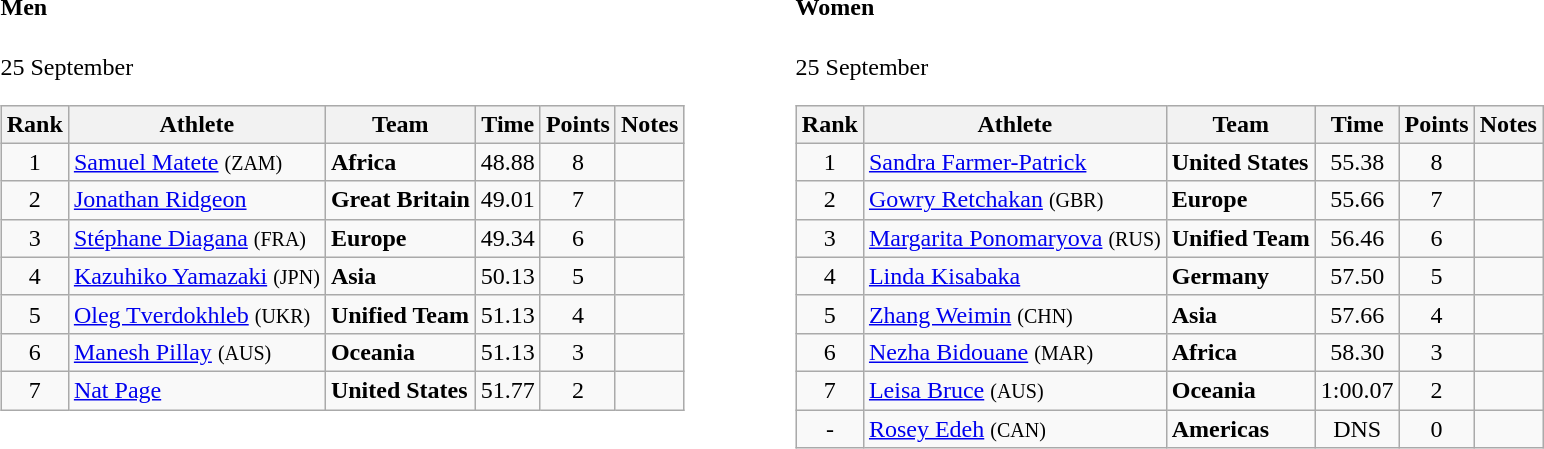<table>
<tr>
<td valign="top"><br><h4>Men</h4>25 September<table class="wikitable" style="text-align:center">
<tr>
<th>Rank</th>
<th>Athlete</th>
<th>Team</th>
<th>Time</th>
<th>Points</th>
<th>Notes</th>
</tr>
<tr>
<td>1</td>
<td align="left"><a href='#'>Samuel Matete</a> <small>(ZAM) </small></td>
<td align=left><strong>Africa</strong></td>
<td>48.88</td>
<td>8</td>
<td></td>
</tr>
<tr>
<td>2</td>
<td align="left"><a href='#'>Jonathan Ridgeon</a></td>
<td align=left><strong>Great Britain</strong></td>
<td>49.01</td>
<td>7</td>
<td></td>
</tr>
<tr>
<td>3</td>
<td align="left"><a href='#'>Stéphane Diagana</a> <small>(FRA) </small></td>
<td align=left><strong>Europe</strong></td>
<td>49.34</td>
<td>6</td>
<td></td>
</tr>
<tr>
<td>4</td>
<td align="left"><a href='#'>Kazuhiko Yamazaki</a> <small>(JPN) </small></td>
<td align=left><strong>Asia</strong></td>
<td>50.13</td>
<td>5</td>
<td></td>
</tr>
<tr>
<td>5</td>
<td align="left"><a href='#'>Oleg Tverdokhleb</a> <small>(UKR) </small></td>
<td align=left><strong>Unified Team</strong></td>
<td>51.13</td>
<td>4</td>
<td></td>
</tr>
<tr>
<td>6</td>
<td align="left"><a href='#'>Manesh Pillay</a> <small>(AUS) </small></td>
<td align=left><strong>Oceania</strong></td>
<td>51.13</td>
<td>3</td>
<td></td>
</tr>
<tr>
<td>7</td>
<td align="left"><a href='#'>Nat Page</a></td>
<td align=left><strong>United States</strong></td>
<td>51.77</td>
<td>2</td>
<td></td>
</tr>
</table>
</td>
<td width="50"> </td>
<td valign="top"><br><h4>Women</h4>25 September<table class="wikitable" style="text-align:center">
<tr>
<th>Rank</th>
<th>Athlete</th>
<th>Team</th>
<th>Time</th>
<th>Points</th>
<th>Notes</th>
</tr>
<tr>
<td>1</td>
<td align="left"><a href='#'>Sandra Farmer-Patrick</a></td>
<td align=left><strong>United States</strong></td>
<td>55.38</td>
<td>8</td>
<td></td>
</tr>
<tr>
<td>2</td>
<td align="left"><a href='#'>Gowry Retchakan</a> <small>(GBR) </small></td>
<td align=left><strong>Europe</strong></td>
<td>55.66</td>
<td>7</td>
<td></td>
</tr>
<tr>
<td>3</td>
<td align="left"><a href='#'>Margarita Ponomaryova</a> <small>(RUS) </small></td>
<td align=left><strong>Unified Team</strong></td>
<td>56.46</td>
<td>6</td>
<td></td>
</tr>
<tr>
<td>4</td>
<td align="left"><a href='#'>Linda Kisabaka</a></td>
<td align=left><strong>Germany</strong></td>
<td>57.50</td>
<td>5</td>
<td></td>
</tr>
<tr>
<td>5</td>
<td align="left"><a href='#'>Zhang Weimin</a> <small>(CHN) </small></td>
<td align=left><strong>Asia</strong></td>
<td>57.66</td>
<td>4</td>
<td></td>
</tr>
<tr>
<td>6</td>
<td align="left"><a href='#'>Nezha Bidouane</a> <small>(MAR) </small></td>
<td align=left><strong>Africa</strong></td>
<td>58.30</td>
<td>3</td>
<td></td>
</tr>
<tr>
<td>7</td>
<td align="left"><a href='#'>Leisa Bruce</a> <small>(AUS) </small></td>
<td align=left><strong>Oceania</strong></td>
<td>1:00.07</td>
<td>2</td>
<td></td>
</tr>
<tr>
<td>-</td>
<td align="left"><a href='#'>Rosey Edeh</a> <small>(CAN) </small></td>
<td align=left><strong>Americas</strong></td>
<td>DNS</td>
<td>0</td>
<td></td>
</tr>
</table>
</td>
</tr>
</table>
